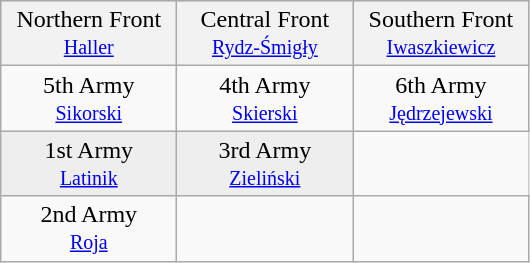<table class="wikitable" cellpadding="2" style="text-align:center;border:1px solid #ccc;">
<tr valign="top" style="background:#ccc;">
<th width="110px" style="font-weight:normal">Northern Front <br><small><a href='#'>Haller</a></small></th>
<th width="110px" style="font-weight:normal">Central Front <br><small><a href='#'>Rydz-Śmigły</a></small></th>
<th width="110px" style="font-weight:normal">Southern Front <br><small><a href='#'>Iwaszkiewicz</a></small></th>
</tr>
<tr valign="top">
<td>5th Army <br><small><a href='#'>Sikorski</a></small></td>
<td>4th Army <br><small><a href='#'>Skierski</a></small></td>
<td>6th Army <br><small><a href='#'>Jędrzejewski</a></small></td>
</tr>
<tr valign="top" style="background:#eee;">
<td>1st Army <br><small><a href='#'>Latinik</a></small></td>
<td>3rd Army <br><small><a href='#'>Zieliński</a></small></td>
</tr>
<tr valign="top">
<td>2nd Army <br><small><a href='#'>Roja</a></small></td>
<td></td>
<td></td>
</tr>
</table>
